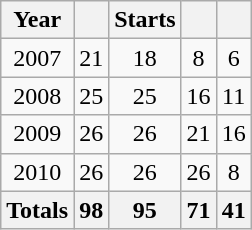<table class="wikitable" style="text-align:center;">
<tr>
<th>Year</th>
<th></th>
<th>Starts</th>
<th></th>
<th></th>
</tr>
<tr>
<td>2007</td>
<td>21</td>
<td>18</td>
<td>8</td>
<td>6</td>
</tr>
<tr>
<td>2008</td>
<td>25</td>
<td>25</td>
<td>16</td>
<td>11</td>
</tr>
<tr>
<td>2009</td>
<td>26</td>
<td>26</td>
<td>21</td>
<td>16</td>
</tr>
<tr>
<td>2010</td>
<td>26</td>
<td>26</td>
<td>26</td>
<td>8</td>
</tr>
<tr>
<th>Totals</th>
<th>98</th>
<th>95</th>
<th>71</th>
<th>41</th>
</tr>
</table>
